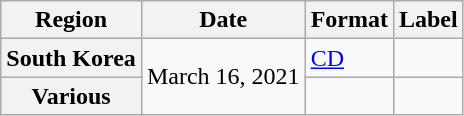<table class="wikitable plainrowheaders">
<tr>
<th scope="col">Region</th>
<th scope="col">Date</th>
<th scope="col">Format</th>
<th scope="col">Label</th>
</tr>
<tr>
<th scope="row">South Korea</th>
<td rowspan="2">March 16, 2021</td>
<td><a href='#'>CD</a></td>
<td></td>
</tr>
<tr>
<th scope="row">Various </th>
<td></td>
<td></td>
</tr>
</table>
